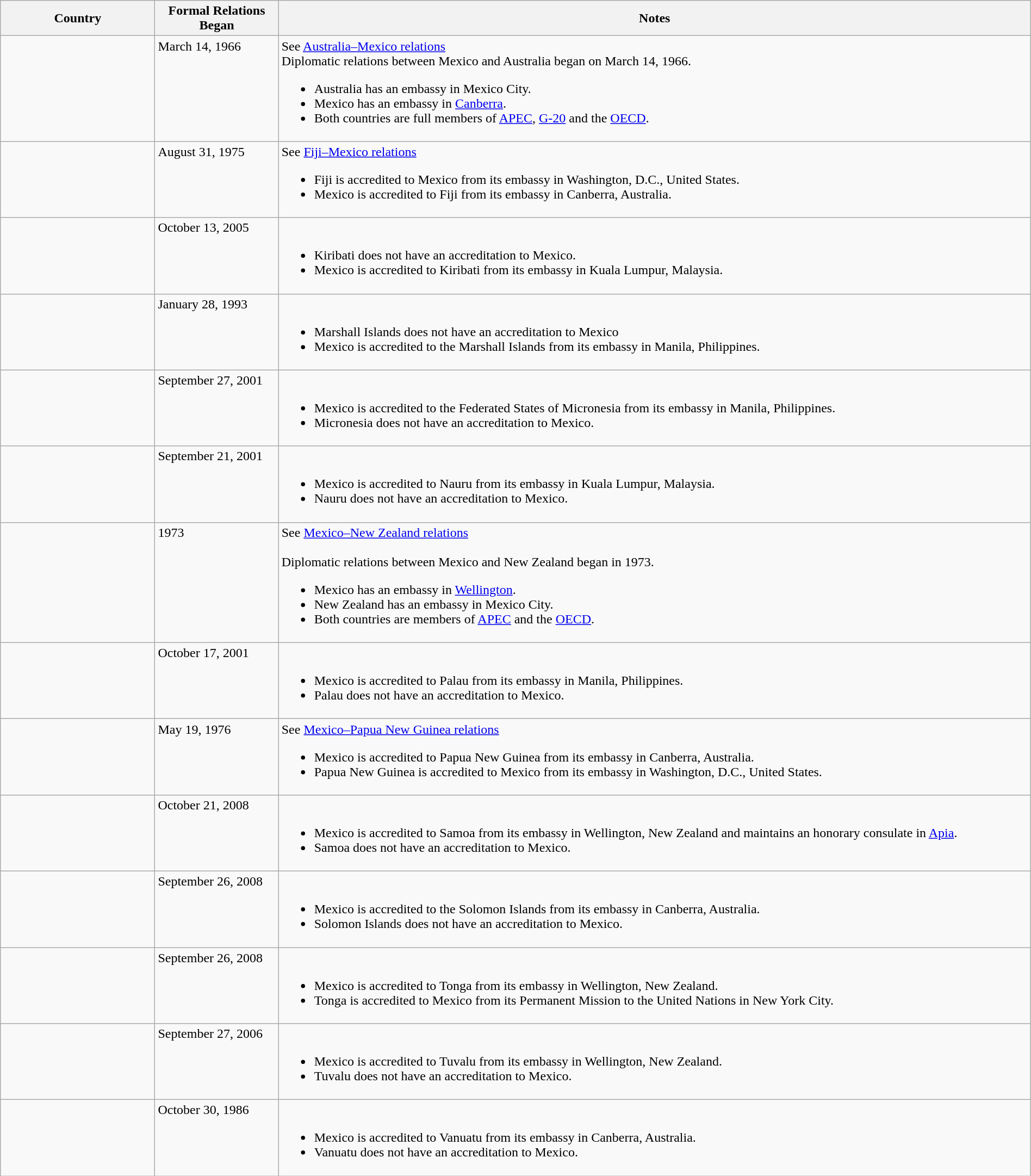<table class="wikitable sortable" style="width:100%; margin:auto;">
<tr>
<th style="width:15%;">Country</th>
<th style="width:12%;">Formal Relations Began</th>
<th>Notes</th>
</tr>
<tr valign="top">
<td></td>
<td>March 14, 1966</td>
<td>See <a href='#'>Australia–Mexico relations</a><br>Diplomatic relations between Mexico and Australia began on March 14, 1966.<ul><li>Australia has an embassy in Mexico City.</li><li>Mexico has an embassy in <a href='#'>Canberra</a>.</li><li>Both countries are full members of <a href='#'>APEC</a>, <a href='#'>G-20</a> and the <a href='#'>OECD</a>.</li></ul></td>
</tr>
<tr valign="top">
<td></td>
<td>August 31, 1975</td>
<td>See <a href='#'>Fiji–Mexico relations</a><br><ul><li>Fiji is accredited to Mexico from its embassy in Washington, D.C., United States.</li><li>Mexico is accredited to Fiji from its embassy in Canberra, Australia.</li></ul></td>
</tr>
<tr valign="top">
<td></td>
<td>October 13, 2005</td>
<td><br><ul><li>Kiribati does not have an accreditation to Mexico.</li><li>Mexico is accredited to Kiribati from its embassy in Kuala Lumpur, Malaysia.</li></ul></td>
</tr>
<tr valign="top">
<td></td>
<td>January 28, 1993</td>
<td><br><ul><li>Marshall Islands does not have an accreditation to Mexico</li><li>Mexico is accredited to the Marshall Islands from its embassy in Manila, Philippines.</li></ul></td>
</tr>
<tr valign="top">
<td></td>
<td>September 27, 2001</td>
<td><br><ul><li>Mexico is accredited to the Federated States of Micronesia from its embassy in Manila, Philippines.</li><li>Micronesia does not have an accreditation to Mexico.</li></ul></td>
</tr>
<tr valign="top">
<td></td>
<td>September 21, 2001</td>
<td><br><ul><li>Mexico is accredited to Nauru from its embassy in Kuala Lumpur, Malaysia.</li><li>Nauru does not have an accreditation to Mexico.</li></ul></td>
</tr>
<tr valign="top">
<td></td>
<td>1973</td>
<td>See <a href='#'>Mexico–New Zealand relations</a><br><br>Diplomatic relations between Mexico and New Zealand began in 1973.<ul><li>Mexico has an embassy in <a href='#'>Wellington</a>.</li><li>New Zealand has an embassy in Mexico City.</li><li>Both countries are members of <a href='#'>APEC</a> and the <a href='#'>OECD</a>.</li></ul></td>
</tr>
<tr valign="top">
<td></td>
<td>October 17, 2001</td>
<td><br><ul><li>Mexico is accredited to Palau from its embassy in Manila, Philippines.</li><li>Palau does not have an accreditation to Mexico.</li></ul></td>
</tr>
<tr valign="top">
<td></td>
<td>May 19, 1976</td>
<td>See <a href='#'>Mexico–Papua New Guinea relations</a><br><ul><li>Mexico is accredited to Papua New Guinea from its embassy in Canberra, Australia.</li><li>Papua New Guinea is accredited to Mexico from its embassy in Washington, D.C., United States.</li></ul></td>
</tr>
<tr valign="top">
<td></td>
<td>October 21, 2008</td>
<td><br><ul><li>Mexico is accredited to Samoa from its embassy in Wellington, New Zealand and maintains an honorary consulate in <a href='#'>Apia</a>.</li><li>Samoa does not have an accreditation to Mexico.</li></ul></td>
</tr>
<tr valign="top">
<td></td>
<td>September 26, 2008</td>
<td><br><ul><li>Mexico is accredited to the Solomon Islands from its embassy in Canberra, Australia.</li><li>Solomon Islands does not have an accreditation to Mexico.</li></ul></td>
</tr>
<tr valign="top">
<td></td>
<td>September 26, 2008</td>
<td><br><ul><li>Mexico is accredited to Tonga from its embassy in Wellington, New Zealand.</li><li>Tonga is accredited to Mexico from its Permanent Mission to the United Nations in New York City.</li></ul></td>
</tr>
<tr valign="top">
<td></td>
<td>September 27, 2006</td>
<td><br><ul><li>Mexico is accredited to Tuvalu from its embassy in Wellington, New Zealand.</li><li>Tuvalu does not have an accreditation to Mexico.</li></ul></td>
</tr>
<tr valign="top">
<td></td>
<td>October 30, 1986</td>
<td><br><ul><li>Mexico is accredited to Vanuatu from its embassy in Canberra, Australia.</li><li>Vanuatu does not have an accreditation to Mexico.</li></ul></td>
</tr>
</table>
